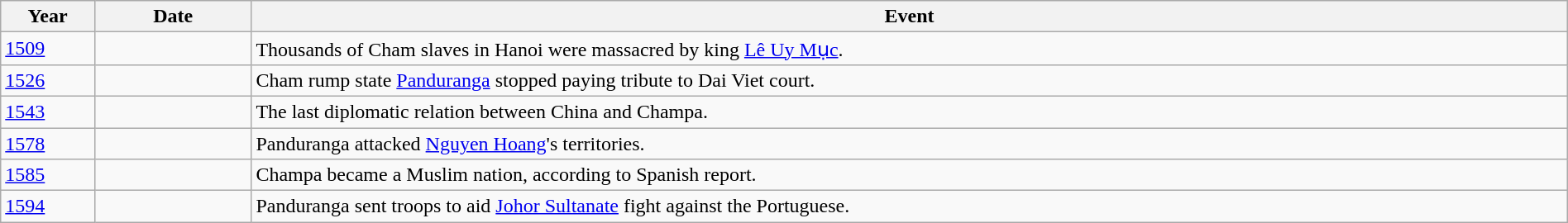<table class="wikitable" width="100%">
<tr>
<th style="width:6%">Year</th>
<th style="width:10%">Date</th>
<th>Event</th>
</tr>
<tr>
<td><a href='#'>1509</a></td>
<td></td>
<td>Thousands of Cham slaves in Hanoi were massacred by king <a href='#'>Lê Uy Mục</a>.</td>
</tr>
<tr>
<td><a href='#'>1526</a></td>
<td></td>
<td>Cham rump state <a href='#'>Panduranga</a> stopped paying tribute to Dai Viet court.</td>
</tr>
<tr>
<td><a href='#'>1543</a></td>
<td></td>
<td>The last diplomatic relation between China and Champa.</td>
</tr>
<tr>
<td><a href='#'>1578</a></td>
<td></td>
<td>Panduranga attacked <a href='#'>Nguyen Hoang</a>'s territories.</td>
</tr>
<tr>
<td><a href='#'>1585</a></td>
<td></td>
<td>Champa became a Muslim nation, according to Spanish report.</td>
</tr>
<tr>
<td><a href='#'>1594</a></td>
<td></td>
<td>Panduranga sent troops to aid <a href='#'>Johor Sultanate</a> fight against the Portuguese.</td>
</tr>
</table>
